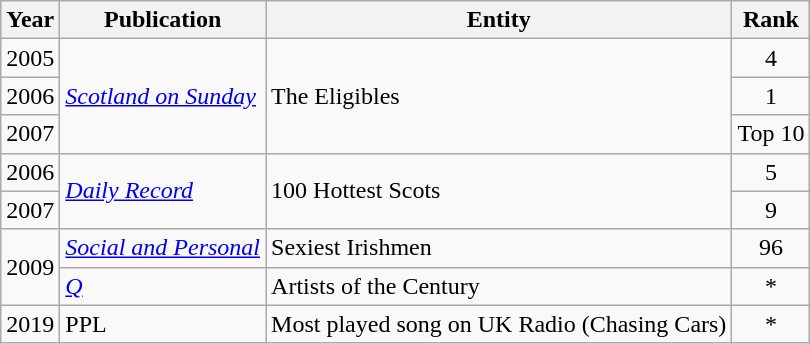<table class="wikitable">
<tr>
<th>Year</th>
<th>Publication</th>
<th>Entity</th>
<th>Rank</th>
</tr>
<tr>
<td style="text-align:center;">2005</td>
<td rowspan="3"><em><a href='#'>Scotland on Sunday</a></em></td>
<td rowspan="3">The Eligibles</td>
<td style="text-align:center;">4</td>
</tr>
<tr style="text-align:center;">
<td>2006</td>
<td>1</td>
</tr>
<tr style="text-align:center;">
<td>2007</td>
<td>Top 10</td>
</tr>
<tr>
<td style="text-align:center;">2006</td>
<td rowspan="2"><em><a href='#'>Daily Record</a></em></td>
<td rowspan="2">100 Hottest Scots</td>
<td style="text-align:center;">5</td>
</tr>
<tr style="text-align:center;">
<td>2007</td>
<td>9</td>
</tr>
<tr>
<td rowspan="2" style="text-align:center;">2009</td>
<td><em><a href='#'>Social and Personal</a></em></td>
<td>Sexiest Irishmen</td>
<td style="text-align:center;">96</td>
</tr>
<tr>
<td><em><a href='#'>Q</a></em></td>
<td>Artists of the Century</td>
<td style="text-align:center;">*</td>
</tr>
<tr>
<td rowspan="1" style="text-align:center;">2019</td>
<td>PPL</td>
<td>Most played song on UK Radio (Chasing Cars)</td>
<td style="text-align:center;">*</td>
</tr>
</table>
